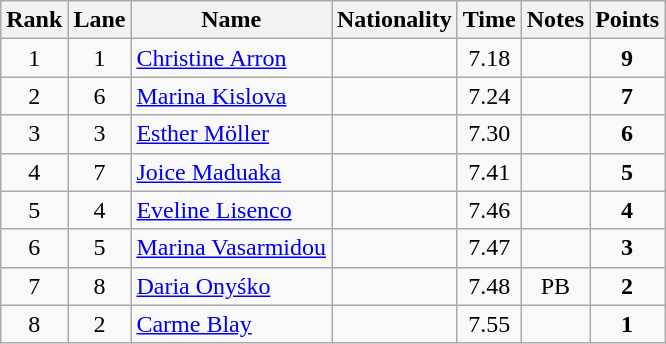<table class="wikitable sortable" style="text-align:center">
<tr>
<th>Rank</th>
<th>Lane</th>
<th>Name</th>
<th>Nationality</th>
<th>Time</th>
<th>Notes</th>
<th>Points</th>
</tr>
<tr>
<td>1</td>
<td>1</td>
<td align=left><a href='#'>Christine Arron</a></td>
<td align=left></td>
<td>7.18</td>
<td></td>
<td><strong>9</strong></td>
</tr>
<tr>
<td>2</td>
<td>6</td>
<td align=left><a href='#'>Marina Kislova</a></td>
<td align=left></td>
<td>7.24</td>
<td></td>
<td><strong>7</strong></td>
</tr>
<tr>
<td>3</td>
<td>3</td>
<td align=left><a href='#'>Esther Möller</a></td>
<td align=left></td>
<td>7.30</td>
<td></td>
<td><strong>6</strong></td>
</tr>
<tr>
<td>4</td>
<td>7</td>
<td align=left><a href='#'>Joice Maduaka</a></td>
<td align=left></td>
<td>7.41</td>
<td></td>
<td><strong>5</strong></td>
</tr>
<tr>
<td>5</td>
<td>4</td>
<td align=left><a href='#'>Eveline Lisenco</a></td>
<td align=left></td>
<td>7.46</td>
<td></td>
<td><strong>4</strong></td>
</tr>
<tr>
<td>6</td>
<td>5</td>
<td align=left><a href='#'>Marina Vasarmidou</a></td>
<td align=left></td>
<td>7.47</td>
<td></td>
<td><strong>3</strong></td>
</tr>
<tr>
<td>7</td>
<td>8</td>
<td align=left><a href='#'>Daria Onyśko</a></td>
<td align=left></td>
<td>7.48</td>
<td>PB</td>
<td><strong>2</strong></td>
</tr>
<tr>
<td>8</td>
<td>2</td>
<td align=left><a href='#'>Carme Blay</a></td>
<td align=left></td>
<td>7.55</td>
<td></td>
<td><strong>1</strong></td>
</tr>
</table>
